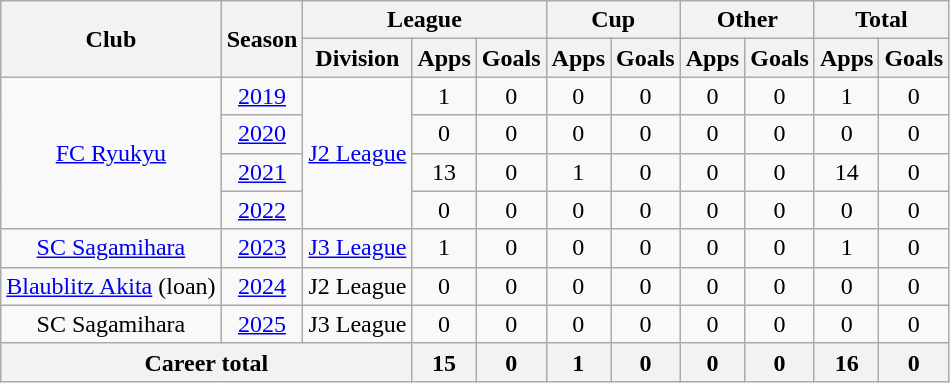<table class="wikitable" style="text-align: center">
<tr>
<th rowspan="2">Club</th>
<th rowspan="2">Season</th>
<th colspan="3">League</th>
<th colspan="2">Cup</th>
<th colspan="2">Other</th>
<th colspan="2">Total</th>
</tr>
<tr>
<th>Division</th>
<th>Apps</th>
<th>Goals</th>
<th>Apps</th>
<th>Goals</th>
<th>Apps</th>
<th>Goals</th>
<th>Apps</th>
<th>Goals</th>
</tr>
<tr>
<td rowspan="4"><a href='#'>FC Ryukyu</a></td>
<td><a href='#'>2019</a></td>
<td rowspan="4"><a href='#'>J2 League</a></td>
<td>1</td>
<td>0</td>
<td>0</td>
<td>0</td>
<td>0</td>
<td>0</td>
<td>1</td>
<td>0</td>
</tr>
<tr>
<td><a href='#'>2020</a></td>
<td>0</td>
<td>0</td>
<td>0</td>
<td>0</td>
<td>0</td>
<td>0</td>
<td>0</td>
<td>0</td>
</tr>
<tr>
<td><a href='#'>2021</a></td>
<td>13</td>
<td>0</td>
<td>1</td>
<td>0</td>
<td>0</td>
<td>0</td>
<td>14</td>
<td>0</td>
</tr>
<tr>
<td><a href='#'>2022</a></td>
<td>0</td>
<td>0</td>
<td>0</td>
<td>0</td>
<td>0</td>
<td>0</td>
<td>0</td>
<td>0</td>
</tr>
<tr>
<td><a href='#'>SC Sagamihara</a></td>
<td><a href='#'>2023</a></td>
<td><a href='#'>J3 League</a></td>
<td>1</td>
<td>0</td>
<td>0</td>
<td>0</td>
<td>0</td>
<td>0</td>
<td>1</td>
<td>0</td>
</tr>
<tr>
<td><a href='#'>Blaublitz Akita</a> (loan)</td>
<td><a href='#'>2024</a></td>
<td>J2 League</td>
<td>0</td>
<td>0</td>
<td>0</td>
<td>0</td>
<td>0</td>
<td>0</td>
<td>0</td>
<td>0</td>
</tr>
<tr>
<td>SC Sagamihara</td>
<td><a href='#'>2025</a></td>
<td>J3 League</td>
<td>0</td>
<td>0</td>
<td>0</td>
<td>0</td>
<td>0</td>
<td>0</td>
<td>0</td>
<td>0</td>
</tr>
<tr>
<th colspan=3>Career total</th>
<th>15</th>
<th>0</th>
<th>1</th>
<th>0</th>
<th>0</th>
<th>0</th>
<th>16</th>
<th>0</th>
</tr>
</table>
